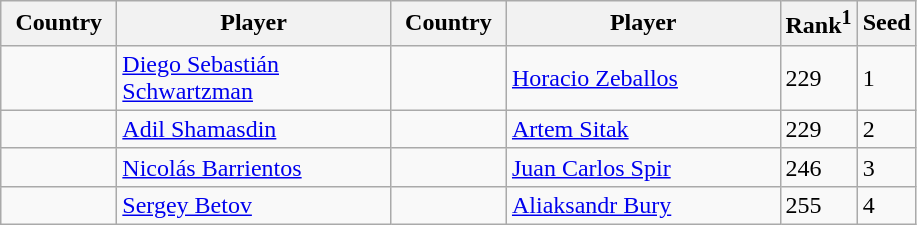<table class="sortable wikitable">
<tr>
<th width="70">Country</th>
<th width="175">Player</th>
<th width="70">Country</th>
<th width="175">Player</th>
<th>Rank<sup>1</sup></th>
<th>Seed</th>
</tr>
<tr>
<td></td>
<td><a href='#'>Diego Sebastián Schwartzman</a></td>
<td></td>
<td><a href='#'>Horacio Zeballos</a></td>
<td>229</td>
<td>1</td>
</tr>
<tr>
<td></td>
<td><a href='#'>Adil Shamasdin</a></td>
<td></td>
<td><a href='#'>Artem Sitak</a></td>
<td>229</td>
<td>2</td>
</tr>
<tr>
<td></td>
<td><a href='#'>Nicolás Barrientos</a></td>
<td></td>
<td><a href='#'>Juan Carlos Spir</a></td>
<td>246</td>
<td>3</td>
</tr>
<tr>
<td></td>
<td><a href='#'>Sergey Betov</a></td>
<td></td>
<td><a href='#'>Aliaksandr Bury</a></td>
<td>255</td>
<td>4</td>
</tr>
</table>
